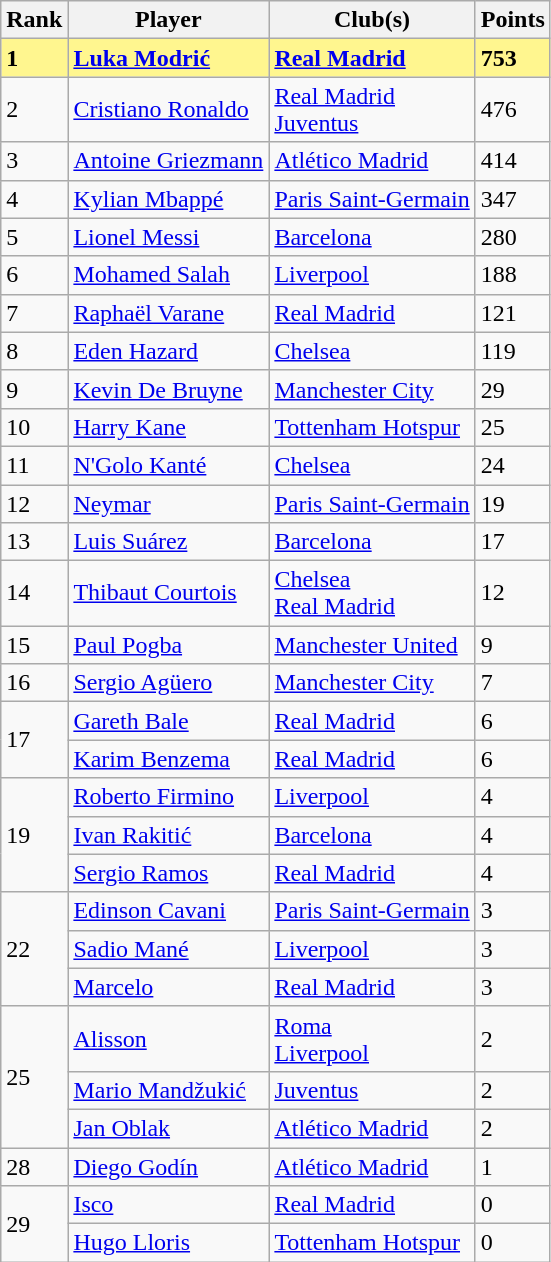<table class="wikitable plainrowheaders sortable">
<tr>
<th>Rank</th>
<th>Player</th>
<th>Club(s)</th>
<th>Points</th>
</tr>
<tr style="background-color: #FFF68F; font-weight: bold;">
<td>1</td>
<td> <a href='#'>Luka Modrić</a></td>
<td> <a href='#'>Real Madrid</a></td>
<td>753 </td>
</tr>
<tr>
<td>2</td>
<td> <a href='#'>Cristiano Ronaldo</a></td>
<td> <a href='#'>Real Madrid</a><br> <a href='#'>Juventus</a></td>
<td>476</td>
</tr>
<tr>
<td>3</td>
<td> <a href='#'>Antoine Griezmann</a></td>
<td> <a href='#'>Atlético Madrid</a></td>
<td>414</td>
</tr>
<tr>
<td>4</td>
<td> <a href='#'>Kylian Mbappé</a></td>
<td> <a href='#'>Paris Saint-Germain</a></td>
<td>347</td>
</tr>
<tr>
<td>5</td>
<td> <a href='#'>Lionel Messi</a></td>
<td> <a href='#'>Barcelona</a></td>
<td>280</td>
</tr>
<tr>
<td>6</td>
<td> <a href='#'>Mohamed Salah</a></td>
<td> <a href='#'>Liverpool</a></td>
<td>188</td>
</tr>
<tr>
<td>7</td>
<td> <a href='#'>Raphaël Varane</a></td>
<td> <a href='#'>Real Madrid</a></td>
<td>121</td>
</tr>
<tr>
<td>8</td>
<td> <a href='#'>Eden Hazard</a></td>
<td> <a href='#'>Chelsea</a></td>
<td>119</td>
</tr>
<tr>
<td>9</td>
<td> <a href='#'>Kevin De Bruyne</a></td>
<td> <a href='#'>Manchester City</a></td>
<td>29</td>
</tr>
<tr>
<td>10</td>
<td> <a href='#'>Harry Kane</a></td>
<td> <a href='#'>Tottenham Hotspur</a></td>
<td>25</td>
</tr>
<tr>
<td>11</td>
<td> <a href='#'>N'Golo Kanté</a></td>
<td> <a href='#'>Chelsea</a></td>
<td>24</td>
</tr>
<tr>
<td>12</td>
<td> <a href='#'>Neymar</a></td>
<td> <a href='#'>Paris Saint-Germain</a></td>
<td>19</td>
</tr>
<tr>
<td>13</td>
<td> <a href='#'>Luis Suárez</a></td>
<td> <a href='#'>Barcelona</a></td>
<td>17</td>
</tr>
<tr>
<td>14</td>
<td> <a href='#'>Thibaut Courtois</a></td>
<td> <a href='#'>Chelsea</a><br> <a href='#'>Real Madrid</a></td>
<td>12</td>
</tr>
<tr>
<td>15</td>
<td> <a href='#'>Paul Pogba</a></td>
<td> <a href='#'>Manchester United</a></td>
<td>9</td>
</tr>
<tr>
<td>16</td>
<td> <a href='#'>Sergio Agüero</a></td>
<td> <a href='#'>Manchester City</a></td>
<td>7</td>
</tr>
<tr>
<td rowspan="2">17</td>
<td> <a href='#'>Gareth Bale</a></td>
<td> <a href='#'>Real Madrid</a></td>
<td>6</td>
</tr>
<tr>
<td> <a href='#'>Karim Benzema</a></td>
<td> <a href='#'>Real Madrid</a></td>
<td>6</td>
</tr>
<tr>
<td rowspan="3">19</td>
<td> <a href='#'>Roberto Firmino</a></td>
<td> <a href='#'>Liverpool</a></td>
<td>4</td>
</tr>
<tr>
<td> <a href='#'>Ivan Rakitić</a></td>
<td> <a href='#'>Barcelona</a></td>
<td>4</td>
</tr>
<tr>
<td> <a href='#'>Sergio Ramos</a></td>
<td> <a href='#'>Real Madrid</a></td>
<td>4</td>
</tr>
<tr>
<td rowspan="3">22</td>
<td> <a href='#'>Edinson Cavani</a></td>
<td> <a href='#'>Paris Saint-Germain</a></td>
<td>3</td>
</tr>
<tr>
<td> <a href='#'>Sadio Mané</a></td>
<td> <a href='#'>Liverpool</a></td>
<td>3</td>
</tr>
<tr>
<td> <a href='#'>Marcelo</a></td>
<td> <a href='#'>Real Madrid</a></td>
<td>3</td>
</tr>
<tr>
<td rowspan="3">25</td>
<td> <a href='#'>Alisson</a></td>
<td> <a href='#'>Roma</a><br> <a href='#'>Liverpool</a></td>
<td>2</td>
</tr>
<tr>
<td> <a href='#'>Mario Mandžukić</a></td>
<td> <a href='#'>Juventus</a></td>
<td>2</td>
</tr>
<tr>
<td> <a href='#'>Jan Oblak</a></td>
<td> <a href='#'>Atlético Madrid</a></td>
<td>2</td>
</tr>
<tr>
<td>28</td>
<td> <a href='#'>Diego Godín</a></td>
<td> <a href='#'>Atlético Madrid</a></td>
<td>1</td>
</tr>
<tr>
<td rowspan="2">29</td>
<td> <a href='#'>Isco</a></td>
<td> <a href='#'>Real Madrid</a></td>
<td>0</td>
</tr>
<tr>
<td> <a href='#'>Hugo Lloris</a></td>
<td> <a href='#'>Tottenham Hotspur</a></td>
<td>0</td>
</tr>
</table>
